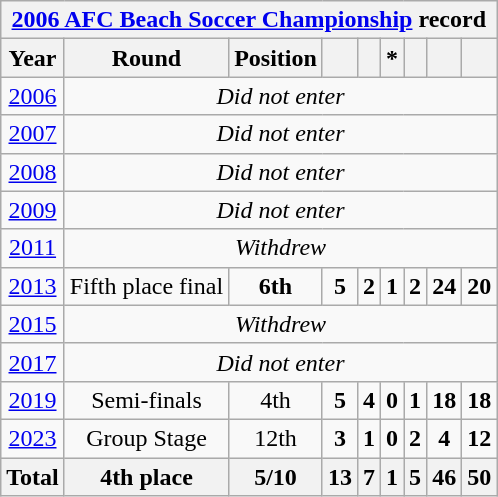<table class="wikitable" style="text-align: center;">
<tr>
<th colspan="9"><a href='#'>2006 AFC Beach Soccer Championship</a> record</th>
</tr>
<tr>
<th>Year</th>
<th>Round</th>
<th>Position</th>
<th></th>
<th></th>
<th>*</th>
<th></th>
<th></th>
<th></th>
</tr>
<tr>
<td> <a href='#'>2006</a></td>
<td colspan="9"><em>Did not enter</em></td>
</tr>
<tr>
<td> <a href='#'>2007</a></td>
<td colspan="9"><em>Did not enter</em></td>
</tr>
<tr>
<td> <a href='#'>2008</a></td>
<td colspan="9"><em>Did not enter</em></td>
</tr>
<tr>
<td> <a href='#'>2009</a></td>
<td colspan="9"><em>Did not enter</em></td>
</tr>
<tr>
<td> <a href='#'>2011</a></td>
<td colspan="9"><em>Withdrew</em></td>
</tr>
<tr>
<td> <a href='#'>2013</a></td>
<td>Fifth place final</td>
<td><strong>6th</strong></td>
<td><strong>5</strong></td>
<td><strong>2</strong></td>
<td><strong>1</strong></td>
<td><strong>2</strong></td>
<td><strong>24</strong></td>
<td><strong>20</strong></td>
</tr>
<tr>
<td> <a href='#'>2015</a></td>
<td colspan="9"><em>Withdrew</em></td>
</tr>
<tr>
<td> <a href='#'>2017</a></td>
<td colspan="9"><em>Did not enter</em></td>
</tr>
<tr>
<td> <a href='#'>2019</a></td>
<td>Semi-finals</td>
<td>4th</td>
<td><strong>5</strong></td>
<td><strong>4</strong></td>
<td><strong>0</strong></td>
<td><strong>1</strong></td>
<td><strong>18</strong></td>
<td><strong>18</strong></td>
</tr>
<tr>
<td> <a href='#'>2023</a></td>
<td>Group Stage</td>
<td>12th</td>
<td><strong>3</strong></td>
<td><strong>1</strong></td>
<td><strong>0</strong></td>
<td><strong>2</strong></td>
<td><strong>4</strong></td>
<td><strong>12</strong></td>
</tr>
<tr>
<th><strong>Total</strong></th>
<th>4th place</th>
<th><strong>5/10</strong></th>
<th><strong>13</strong></th>
<th><strong>7</strong></th>
<th><strong>1</strong></th>
<th><strong>5</strong></th>
<th><strong>46</strong></th>
<th><strong>50</strong></th>
</tr>
</table>
